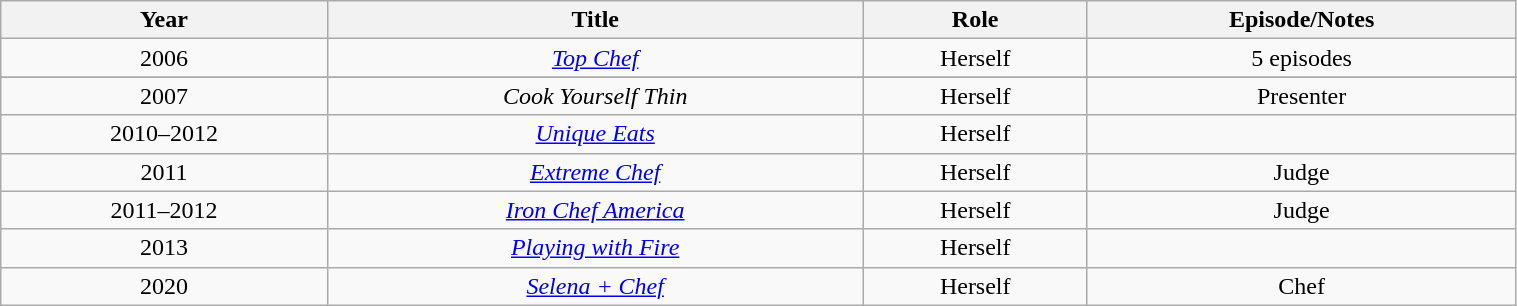<table class="wikitable" | width= 80% | align=center>
<tr>
<th>Year</th>
<th>Title</th>
<th>Role</th>
<th>Episode/Notes</th>
</tr>
<tr align=center>
<td>2006</td>
<td><em><a href='#'>Top Chef</a></em></td>
<td>Herself</td>
<td>5 episodes </td>
</tr>
<tr>
</tr>
<tr align=center>
<td>2007</td>
<td><em>Cook Yourself Thin</em></td>
<td>Herself</td>
<td>Presenter</td>
</tr>
<tr align=center>
<td>2010–2012</td>
<td><em><a href='#'>Unique Eats</a></em></td>
<td>Herself</td>
<td></td>
</tr>
<tr align=center>
<td>2011</td>
<td><em><a href='#'>Extreme Chef</a></em></td>
<td>Herself</td>
<td>Judge</td>
</tr>
<tr align=center>
<td>2011–2012</td>
<td><em><a href='#'>Iron Chef America</a></em></td>
<td>Herself</td>
<td>Judge</td>
</tr>
<tr align=center>
<td>2013</td>
<td><a href='#'><em>Playing with Fire</em></a></td>
<td>Herself</td>
<td></td>
</tr>
<tr align=center>
<td>2020</td>
<td><em><a href='#'>Selena + Chef</a></em></td>
<td>Herself</td>
<td>Chef</td>
</tr>
</table>
